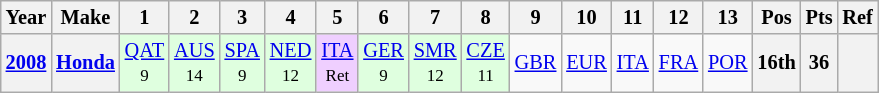<table class="wikitable" style="font-size: 85%; text-align: center">
<tr valign="top">
<th>Year</th>
<th>Make</th>
<th>1</th>
<th>2</th>
<th>3</th>
<th>4</th>
<th>5</th>
<th>6</th>
<th>7</th>
<th>8</th>
<th>9</th>
<th>10</th>
<th>11</th>
<th>12</th>
<th>13</th>
<th>Pos</th>
<th>Pts</th>
<th>Ref</th>
</tr>
<tr>
<th><a href='#'>2008</a></th>
<th><a href='#'>Honda</a></th>
<td style="background:#dfffdf;"><a href='#'>QAT</a><br><small>9</small></td>
<td style="background:#dfffdf;"><a href='#'>AUS</a><br><small>14</small></td>
<td style="background:#dfffdf;"><a href='#'>SPA</a><br><small>9</small></td>
<td style="background:#dfffdf;"><a href='#'>NED</a><br><small>12</small></td>
<td style="background:#EFCFFF;"><a href='#'>ITA</a><br><small>Ret</small></td>
<td style="background:#dfffdf;"><a href='#'>GER</a><br><small>9</small></td>
<td style="background:#dfffdf;"><a href='#'>SMR</a><br><small>12</small></td>
<td style="background:#dfffdf;"><a href='#'>CZE</a><br><small>11</small></td>
<td><a href='#'>GBR</a></td>
<td><a href='#'>EUR</a></td>
<td><a href='#'>ITA</a></td>
<td><a href='#'>FRA</a></td>
<td><a href='#'>POR</a></td>
<th>16th</th>
<th>36</th>
<th></th>
</tr>
</table>
